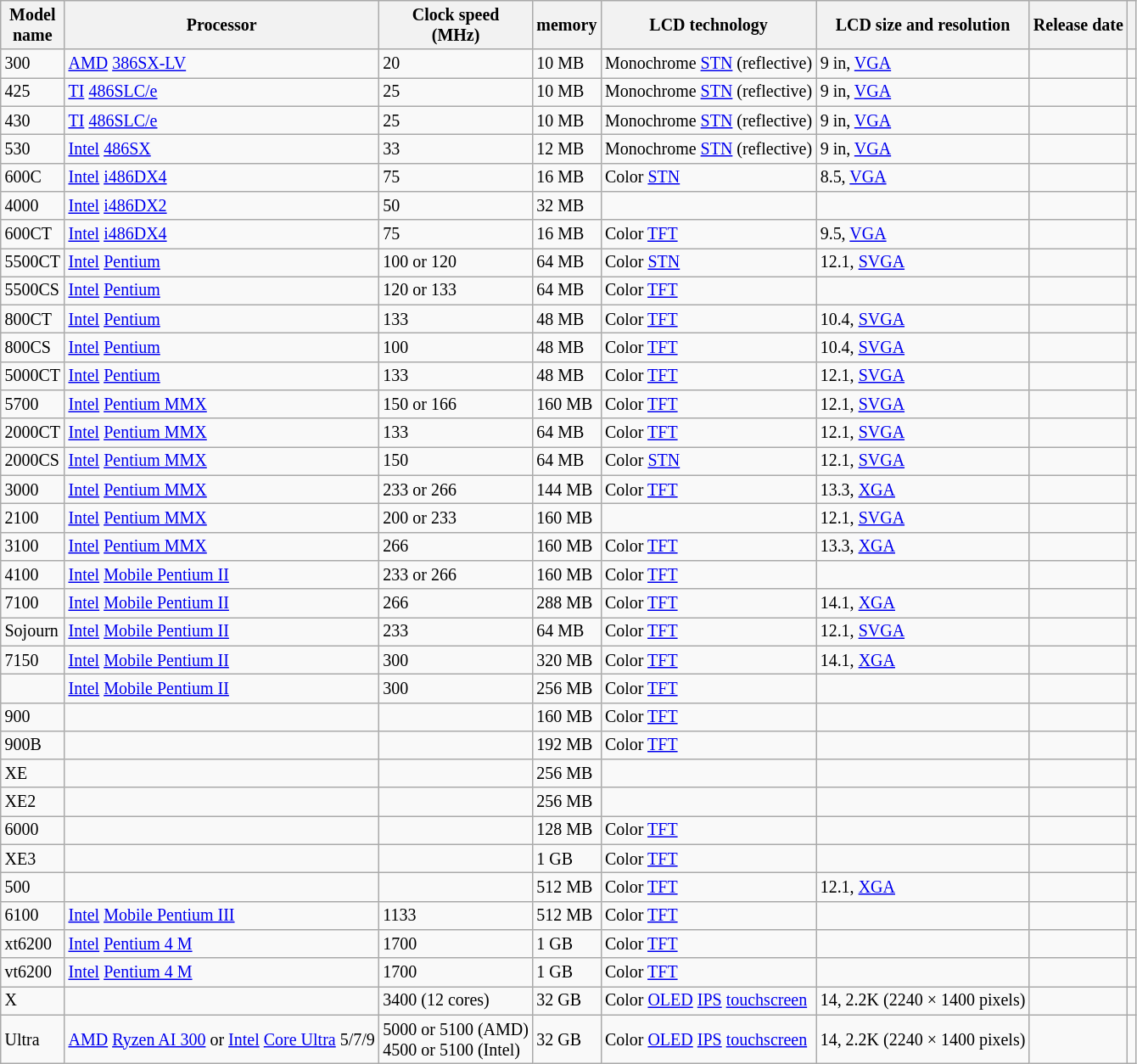<table class="wikitable sortable" style="font-size: smaller;">
<tr>
<th>Model<br>name</th>
<th>Processor</th>
<th>Clock speed<br>(MHz)</th>
<th> memory</th>
<th>LCD technology</th>
<th>LCD size and resolution</th>
<th>Release date</th>
<th></th>
</tr>
<tr>
<td>300</td>
<td><a href='#'>AMD</a> <a href='#'>386SX-LV</a></td>
<td>20</td>
<td>10 MB</td>
<td>Monochrome <a href='#'>STN</a> (reflective)</td>
<td>9 in, <a href='#'>VGA</a></td>
<td></td>
<td></td>
</tr>
<tr>
<td>425</td>
<td><a href='#'>TI</a> <a href='#'>486SLC/e</a></td>
<td>25</td>
<td>10 MB</td>
<td>Monochrome <a href='#'>STN</a> (reflective)</td>
<td>9 in, <a href='#'>VGA</a></td>
<td></td>
<td></td>
</tr>
<tr>
<td>430</td>
<td><a href='#'>TI</a> <a href='#'>486SLC/e</a></td>
<td>25</td>
<td>10 MB</td>
<td>Monochrome <a href='#'>STN</a> (reflective)</td>
<td>9 in, <a href='#'>VGA</a></td>
<td></td>
<td></td>
</tr>
<tr>
<td>530</td>
<td><a href='#'>Intel</a> <a href='#'>486SX</a></td>
<td>33</td>
<td>12 MB</td>
<td>Monochrome <a href='#'>STN</a> (reflective)</td>
<td>9 in, <a href='#'>VGA</a></td>
<td></td>
<td></td>
</tr>
<tr>
<td>600C</td>
<td><a href='#'>Intel</a> <a href='#'>i486DX4</a></td>
<td>75</td>
<td>16 MB</td>
<td>Color <a href='#'>STN</a></td>
<td>8.5, <a href='#'>VGA</a></td>
<td></td>
<td></td>
</tr>
<tr>
<td>4000</td>
<td><a href='#'>Intel</a> <a href='#'>i486DX2</a></td>
<td>50</td>
<td>32 MB</td>
<td></td>
<td></td>
<td></td>
<td></td>
</tr>
<tr>
<td>600CT</td>
<td><a href='#'>Intel</a> <a href='#'>i486DX4</a></td>
<td>75</td>
<td>16 MB</td>
<td>Color <a href='#'>TFT</a></td>
<td>9.5, <a href='#'>VGA</a></td>
<td></td>
<td></td>
</tr>
<tr>
<td>5500CT</td>
<td><a href='#'>Intel</a> <a href='#'>Pentium</a></td>
<td>100 or 120</td>
<td>64 MB</td>
<td>Color <a href='#'>STN</a></td>
<td>12.1, <a href='#'>SVGA</a></td>
<td></td>
<td></td>
</tr>
<tr>
<td>5500CS</td>
<td><a href='#'>Intel</a> <a href='#'>Pentium</a></td>
<td>120 or 133</td>
<td>64 MB</td>
<td>Color <a href='#'>TFT</a></td>
<td></td>
<td></td>
<td></td>
</tr>
<tr>
<td>800CT</td>
<td><a href='#'>Intel</a> <a href='#'>Pentium</a></td>
<td>133</td>
<td>48 MB</td>
<td>Color <a href='#'>TFT</a></td>
<td>10.4, <a href='#'>SVGA</a></td>
<td></td>
<td></td>
</tr>
<tr>
<td>800CS</td>
<td><a href='#'>Intel</a> <a href='#'>Pentium</a></td>
<td>100</td>
<td>48 MB</td>
<td>Color <a href='#'>TFT</a></td>
<td>10.4, <a href='#'>SVGA</a></td>
<td></td>
<td></td>
</tr>
<tr>
<td>5000CT</td>
<td><a href='#'>Intel</a> <a href='#'>Pentium</a></td>
<td>133</td>
<td>48 MB</td>
<td>Color <a href='#'>TFT</a></td>
<td>12.1, <a href='#'>SVGA</a></td>
<td></td>
<td></td>
</tr>
<tr>
<td>5700</td>
<td><a href='#'>Intel</a> <a href='#'>Pentium MMX</a></td>
<td>150 or 166</td>
<td>160 MB</td>
<td>Color <a href='#'>TFT</a></td>
<td>12.1, <a href='#'>SVGA</a></td>
<td></td>
<td></td>
</tr>
<tr>
<td>2000CT</td>
<td><a href='#'>Intel</a> <a href='#'>Pentium MMX</a></td>
<td>133</td>
<td>64 MB</td>
<td>Color <a href='#'>TFT</a></td>
<td>12.1, <a href='#'>SVGA</a></td>
<td></td>
<td></td>
</tr>
<tr>
<td>2000CS</td>
<td><a href='#'>Intel</a> <a href='#'>Pentium MMX</a></td>
<td>150</td>
<td>64 MB</td>
<td>Color <a href='#'>STN</a></td>
<td>12.1, <a href='#'>SVGA</a></td>
<td></td>
<td></td>
</tr>
<tr>
<td>3000</td>
<td><a href='#'>Intel</a> <a href='#'>Pentium MMX</a></td>
<td>233 or 266</td>
<td>144 MB</td>
<td>Color <a href='#'>TFT</a></td>
<td>13.3, <a href='#'>XGA</a></td>
<td></td>
<td></td>
</tr>
<tr>
<td>2100</td>
<td><a href='#'>Intel</a> <a href='#'>Pentium MMX</a></td>
<td>200 or 233</td>
<td>160 MB</td>
<td></td>
<td>12.1, <a href='#'>SVGA</a></td>
<td></td>
<td></td>
</tr>
<tr>
<td>3100</td>
<td><a href='#'>Intel</a> <a href='#'>Pentium MMX</a></td>
<td>266</td>
<td>160 MB</td>
<td>Color <a href='#'>TFT</a></td>
<td>13.3, <a href='#'>XGA</a></td>
<td></td>
<td></td>
</tr>
<tr>
<td>4100</td>
<td><a href='#'>Intel</a> <a href='#'>Mobile Pentium II</a></td>
<td>233 or 266</td>
<td>160 MB</td>
<td>Color <a href='#'>TFT</a></td>
<td></td>
<td></td>
<td></td>
</tr>
<tr>
<td>7100</td>
<td><a href='#'>Intel</a> <a href='#'>Mobile Pentium II</a></td>
<td>266</td>
<td>288 MB</td>
<td>Color <a href='#'>TFT</a></td>
<td>14.1, <a href='#'>XGA</a></td>
<td></td>
<td></td>
</tr>
<tr>
<td>Sojourn</td>
<td><a href='#'>Intel</a> <a href='#'>Mobile Pentium II</a></td>
<td>233</td>
<td>64 MB</td>
<td>Color <a href='#'>TFT</a></td>
<td>12.1, <a href='#'>SVGA</a></td>
<td></td>
<td></td>
</tr>
<tr>
<td>7150</td>
<td><a href='#'>Intel</a> <a href='#'>Mobile Pentium II</a></td>
<td>300</td>
<td>320 MB</td>
<td>Color <a href='#'>TFT</a></td>
<td>14.1, <a href='#'>XGA</a></td>
<td></td>
<td></td>
</tr>
<tr>
<td></td>
<td><a href='#'>Intel</a> <a href='#'>Mobile Pentium II</a></td>
<td>300</td>
<td>256 MB</td>
<td>Color <a href='#'>TFT</a></td>
<td></td>
<td></td>
<td></td>
</tr>
<tr>
<td>900</td>
<td></td>
<td></td>
<td>160 MB</td>
<td>Color <a href='#'>TFT</a></td>
<td></td>
<td></td>
<td></td>
</tr>
<tr>
<td>900B</td>
<td></td>
<td></td>
<td>192 MB</td>
<td>Color <a href='#'>TFT</a></td>
<td></td>
<td></td>
<td></td>
</tr>
<tr>
<td>XE</td>
<td></td>
<td></td>
<td>256 MB</td>
<td></td>
<td></td>
<td></td>
<td></td>
</tr>
<tr>
<td>XE2</td>
<td></td>
<td></td>
<td>256 MB</td>
<td></td>
<td></td>
<td></td>
<td></td>
</tr>
<tr>
<td>6000</td>
<td></td>
<td></td>
<td>128 MB</td>
<td>Color <a href='#'>TFT</a></td>
<td></td>
<td></td>
<td></td>
</tr>
<tr>
<td>XE3</td>
<td></td>
<td></td>
<td>1 GB</td>
<td>Color <a href='#'>TFT</a></td>
<td></td>
<td></td>
<td></td>
</tr>
<tr>
<td>500</td>
<td></td>
<td></td>
<td>512 MB</td>
<td>Color <a href='#'>TFT</a></td>
<td>12.1, <a href='#'>XGA</a></td>
<td></td>
<td></td>
</tr>
<tr>
<td>6100</td>
<td><a href='#'>Intel</a> <a href='#'>Mobile Pentium III</a></td>
<td>1133</td>
<td>512 MB</td>
<td>Color <a href='#'>TFT</a></td>
<td></td>
<td></td>
<td></td>
</tr>
<tr>
<td>xt6200</td>
<td><a href='#'>Intel</a> <a href='#'>Pentium 4 M</a></td>
<td>1700</td>
<td>1 GB</td>
<td>Color <a href='#'>TFT</a></td>
<td></td>
<td></td>
<td></td>
</tr>
<tr>
<td>vt6200</td>
<td><a href='#'>Intel</a> <a href='#'>Pentium 4 M</a></td>
<td>1700</td>
<td>1 GB</td>
<td>Color <a href='#'>TFT</a></td>
<td></td>
<td></td>
<td></td>
</tr>
<tr>
<td>X</td>
<td></td>
<td>3400 (12 cores)</td>
<td>32 GB</td>
<td>Color <a href='#'>OLED</a> <a href='#'>IPS</a> <a href='#'>touchscreen</a></td>
<td>14, 2.2K (2240 × 1400 pixels)</td>
<td></td>
<td></td>
</tr>
<tr>
<td>Ultra</td>
<td><a href='#'>AMD</a> <a href='#'>Ryzen AI 300</a> or <a href='#'>Intel</a> <a href='#'>Core Ultra</a> 5/7/9</td>
<td>5000 or 5100 (AMD)<br>4500 or 5100 (Intel)</td>
<td>32 GB</td>
<td>Color <a href='#'>OLED</a> <a href='#'>IPS</a> <a href='#'>touchscreen</a></td>
<td>14, 2.2K (2240 × 1400 pixels)</td>
<td></td>
<td></td>
</tr>
</table>
